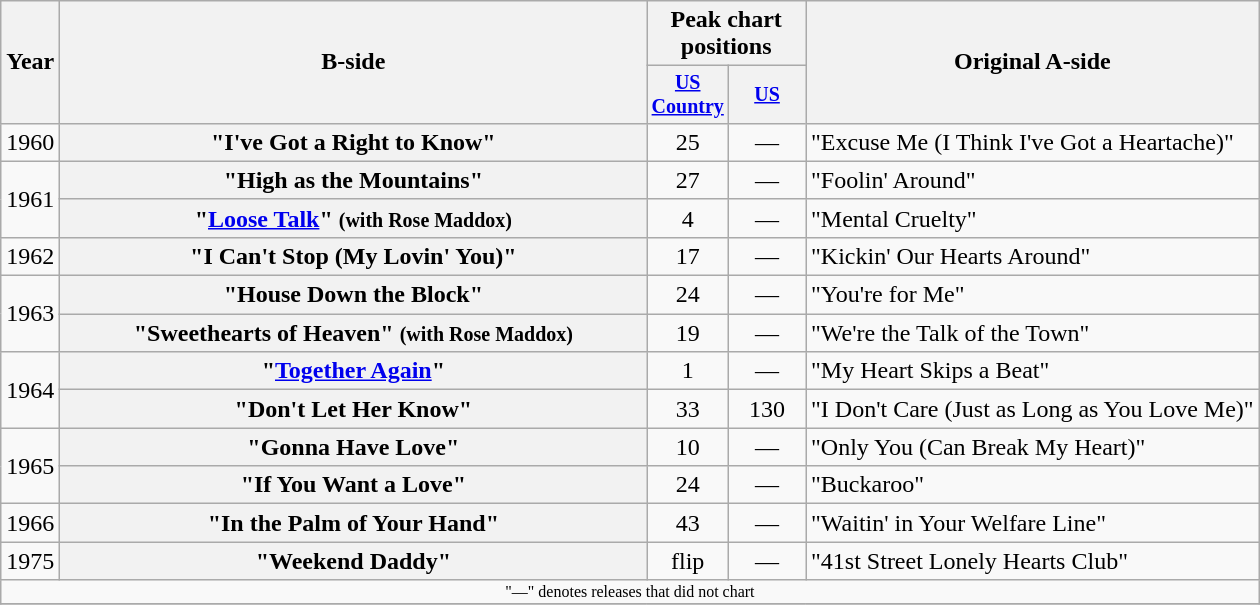<table class="wikitable plainrowheaders" style="text-align:center;">
<tr>
<th rowspan="2">Year</th>
<th rowspan="2" style="width:24em;">B-side</th>
<th colspan="2">Peak chart<br>positions</th>
<th rowspan="2">Original A-side</th>
</tr>
<tr style="font-size:smaller;">
<th width="45"><a href='#'>US Country</a></th>
<th width="45"><a href='#'>US</a></th>
</tr>
<tr>
<td>1960</td>
<th scope="row">"I've Got a Right to Know"</th>
<td>25</td>
<td>—</td>
<td align="left">"Excuse Me (I Think I've Got a Heartache)"</td>
</tr>
<tr>
<td rowspan="2">1961</td>
<th scope="row">"High as the Mountains"</th>
<td>27</td>
<td>—</td>
<td align="left">"Foolin' Around"</td>
</tr>
<tr>
<th scope="row">"<a href='#'>Loose Talk</a>" <small>(with Rose Maddox)</small></th>
<td>4</td>
<td>—</td>
<td align="left">"Mental Cruelty"</td>
</tr>
<tr>
<td>1962</td>
<th scope="row">"I Can't Stop (My Lovin' You)"</th>
<td>17</td>
<td>—</td>
<td align="left">"Kickin' Our Hearts Around"</td>
</tr>
<tr>
<td rowspan="2">1963</td>
<th scope="row">"House Down the Block"</th>
<td>24</td>
<td>—</td>
<td align="left">"You're for Me"</td>
</tr>
<tr>
<th scope="row">"Sweethearts of Heaven" <small>(with Rose Maddox)</small></th>
<td>19</td>
<td>—</td>
<td align="left">"We're the Talk of the Town"</td>
</tr>
<tr>
<td rowspan="2">1964</td>
<th scope="row">"<a href='#'>Together Again</a>"</th>
<td>1</td>
<td>—</td>
<td align="left">"My Heart Skips a Beat"</td>
</tr>
<tr>
<th scope="row">"Don't Let Her Know"</th>
<td>33</td>
<td>130</td>
<td align="left">"I Don't Care (Just as Long as You Love Me)"</td>
</tr>
<tr>
<td rowspan="2">1965</td>
<th scope="row">"Gonna Have Love"</th>
<td>10</td>
<td>—</td>
<td align="left">"Only You (Can Break My Heart)"</td>
</tr>
<tr>
<th scope="row">"If You Want a Love"</th>
<td>24</td>
<td>—</td>
<td align="left">"Buckaroo"</td>
</tr>
<tr>
<td>1966</td>
<th scope="row">"In the Palm of Your Hand"</th>
<td>43</td>
<td>—</td>
<td align="left">"Waitin' in Your Welfare Line"</td>
</tr>
<tr>
<td>1975</td>
<th scope="row">"Weekend Daddy"</th>
<td>flip</td>
<td>—</td>
<td align="left">"41st Street Lonely Hearts Club"</td>
</tr>
<tr>
<td colspan="5" style="font-size: 8pt">"—" denotes releases that did not chart</td>
</tr>
<tr>
</tr>
</table>
